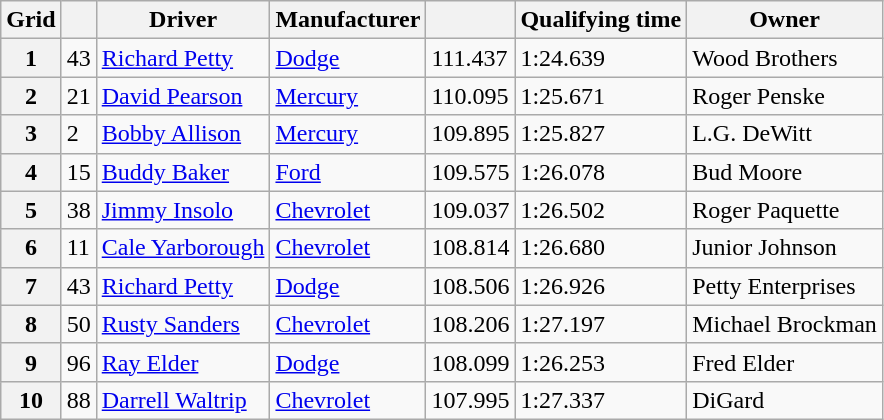<table class="wikitable">
<tr>
<th>Grid</th>
<th></th>
<th>Driver</th>
<th>Manufacturer</th>
<th></th>
<th>Qualifying time</th>
<th>Owner</th>
</tr>
<tr>
<th>1</th>
<td>43</td>
<td><a href='#'>Richard Petty</a></td>
<td><a href='#'>Dodge</a></td>
<td>111.437</td>
<td>1:24.639</td>
<td>Wood Brothers</td>
</tr>
<tr>
<th>2</th>
<td>21</td>
<td><a href='#'>David Pearson</a></td>
<td><a href='#'>Mercury</a></td>
<td>110.095</td>
<td>1:25.671</td>
<td>Roger Penske</td>
</tr>
<tr>
<th>3</th>
<td>2</td>
<td><a href='#'>Bobby Allison</a></td>
<td><a href='#'>Mercury</a></td>
<td>109.895</td>
<td>1:25.827</td>
<td>L.G. DeWitt</td>
</tr>
<tr>
<th>4</th>
<td>15</td>
<td><a href='#'>Buddy Baker</a></td>
<td><a href='#'>Ford</a></td>
<td>109.575</td>
<td>1:26.078</td>
<td>Bud Moore</td>
</tr>
<tr>
<th>5</th>
<td>38</td>
<td><a href='#'>Jimmy Insolo</a></td>
<td><a href='#'>Chevrolet</a></td>
<td>109.037</td>
<td>1:26.502</td>
<td>Roger Paquette</td>
</tr>
<tr>
<th>6</th>
<td>11</td>
<td><a href='#'>Cale Yarborough</a></td>
<td><a href='#'>Chevrolet</a></td>
<td>108.814</td>
<td>1:26.680</td>
<td>Junior Johnson</td>
</tr>
<tr>
<th>7</th>
<td>43</td>
<td><a href='#'>Richard Petty</a></td>
<td><a href='#'>Dodge</a></td>
<td>108.506</td>
<td>1:26.926</td>
<td>Petty Enterprises</td>
</tr>
<tr>
<th>8</th>
<td>50</td>
<td><a href='#'>Rusty Sanders</a></td>
<td><a href='#'>Chevrolet</a></td>
<td>108.206</td>
<td>1:27.197</td>
<td>Michael Brockman</td>
</tr>
<tr>
<th>9</th>
<td>96</td>
<td><a href='#'>Ray Elder</a></td>
<td><a href='#'>Dodge</a></td>
<td>108.099</td>
<td>1:26.253</td>
<td>Fred Elder</td>
</tr>
<tr>
<th>10</th>
<td>88</td>
<td><a href='#'>Darrell Waltrip</a></td>
<td><a href='#'>Chevrolet</a></td>
<td>107.995</td>
<td>1:27.337</td>
<td>DiGard</td>
</tr>
</table>
